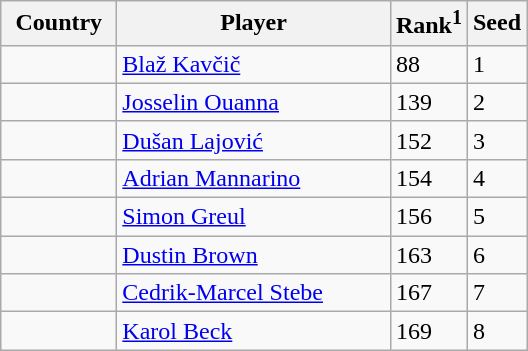<table class="sortable wikitable">
<tr>
<th width="70">Country</th>
<th width="175">Player</th>
<th>Rank<sup>1</sup></th>
<th>Seed</th>
</tr>
<tr>
<td></td>
<td><a href='#'>Blaž Kavčič</a></td>
<td>88</td>
<td>1</td>
</tr>
<tr>
<td></td>
<td><a href='#'>Josselin Ouanna</a></td>
<td>139</td>
<td>2</td>
</tr>
<tr>
<td></td>
<td><a href='#'>Dušan Lajović</a></td>
<td>152</td>
<td>3</td>
</tr>
<tr>
<td></td>
<td><a href='#'>Adrian Mannarino</a></td>
<td>154</td>
<td>4</td>
</tr>
<tr>
<td></td>
<td><a href='#'>Simon Greul</a></td>
<td>156</td>
<td>5</td>
</tr>
<tr>
<td></td>
<td><a href='#'>Dustin Brown</a></td>
<td>163</td>
<td>6</td>
</tr>
<tr>
<td></td>
<td><a href='#'>Cedrik-Marcel Stebe</a></td>
<td>167</td>
<td>7</td>
</tr>
<tr>
<td></td>
<td><a href='#'>Karol Beck</a></td>
<td>169</td>
<td>8</td>
</tr>
</table>
